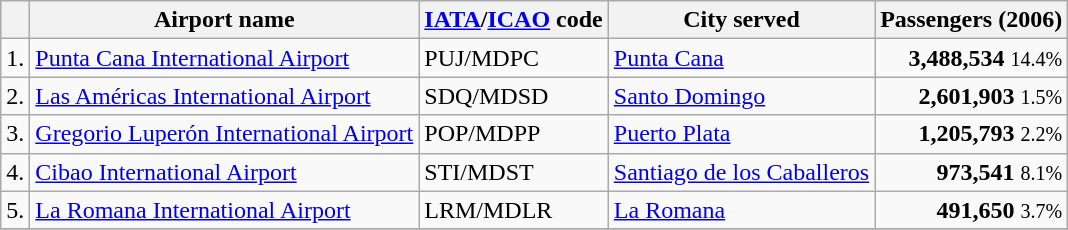<table class="wikitable sortable">
<tr>
<th></th>
<th>Airport name</th>
<th><a href='#'>IATA</a>/<a href='#'>ICAO</a> code</th>
<th>City served</th>
<th>Passengers (2006)</th>
</tr>
<tr>
<td>1.</td>
<td><a href='#'>Punta Cana International Airport</a></td>
<td>PUJ/MDPC</td>
<td><a href='#'>Punta Cana</a></td>
<td align=right><strong>3,488,534</strong> <small> 14.4%</small></td>
</tr>
<tr>
<td>2.</td>
<td><a href='#'>Las Américas International Airport</a></td>
<td>SDQ/MDSD</td>
<td><a href='#'>Santo Domingo</a></td>
<td align=right><strong>2,601,903</strong> <small> 1.5%</small></td>
</tr>
<tr>
<td>3.</td>
<td><a href='#'>Gregorio Luperón International Airport</a></td>
<td>POP/MDPP</td>
<td><a href='#'>Puerto Plata</a></td>
<td align=right><strong>1,205,793</strong> <small> 2.2%</small></td>
</tr>
<tr>
<td>4.</td>
<td><a href='#'>Cibao International Airport</a></td>
<td>STI/MDST</td>
<td><a href='#'>Santiago de los Caballeros</a></td>
<td align=right><strong>973,541</strong> <small> 8.1%</small></td>
</tr>
<tr>
<td>5.</td>
<td><a href='#'>La Romana International Airport</a></td>
<td>LRM/MDLR</td>
<td><a href='#'>La Romana</a></td>
<td align=right><strong>491,650 </strong> <small> 3.7%</small></td>
</tr>
<tr>
</tr>
</table>
